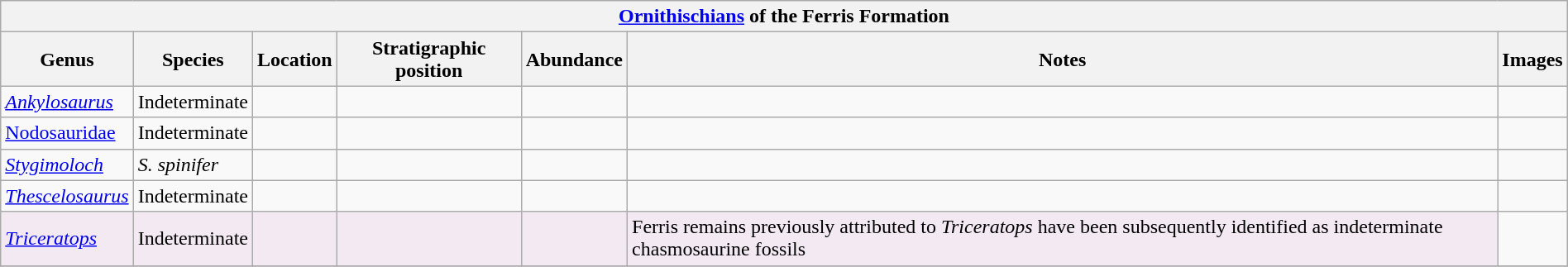<table class="wikitable" align="center" width="100%">
<tr>
<th colspan="7" align="center"><strong><a href='#'>Ornithischians</a> of the Ferris Formation</strong></th>
</tr>
<tr>
<th>Genus</th>
<th>Species</th>
<th>Location</th>
<th>Stratigraphic position</th>
<th>Abundance</th>
<th>Notes</th>
<th>Images</th>
</tr>
<tr>
<td><em><a href='#'>Ankylosaurus</a></em></td>
<td>Indeterminate</td>
<td></td>
<td></td>
<td></td>
<td></td>
<td></td>
</tr>
<tr>
<td><a href='#'>Nodosauridae</a></td>
<td>Indeterminate</td>
<td></td>
<td></td>
<td></td>
<td></td>
<td></td>
</tr>
<tr>
<td><em><a href='#'>Stygimoloch</a></em></td>
<td><em>S. spinifer</em></td>
<td></td>
<td></td>
<td></td>
<td></td>
<td></td>
</tr>
<tr>
<td><em><a href='#'>Thescelosaurus</a></em></td>
<td>Indeterminate</td>
<td></td>
<td></td>
<td></td>
<td></td>
<td></td>
</tr>
<tr>
<td style="background:#f3e9f3;"><em><a href='#'>Triceratops</a></em></td>
<td style="background:#f3e9f3;">Indeterminate</td>
<td style="background:#f3e9f3;"></td>
<td style="background:#f3e9f3;"></td>
<td style="background:#f3e9f3;"></td>
<td style="background:#f3e9f3;">Ferris remains previously attributed to <em>Triceratops</em> have been subsequently identified as indeterminate chasmosaurine fossils</td>
<td></td>
</tr>
<tr>
</tr>
</table>
